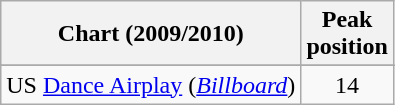<table class="wikitable sortable">
<tr>
<th style="text-align:center;">Chart (2009/2010)</th>
<th style="text-align:center;">Peak<br>position</th>
</tr>
<tr>
</tr>
<tr>
</tr>
<tr>
</tr>
<tr>
</tr>
<tr>
</tr>
<tr>
</tr>
<tr>
</tr>
<tr>
</tr>
<tr>
</tr>
<tr>
</tr>
<tr>
</tr>
<tr>
</tr>
<tr>
</tr>
<tr>
<td>US <a href='#'>Dance Airplay</a> (<em><a href='#'>Billboard</a></em>)</td>
<td style="text-align:center;">14</td>
</tr>
</table>
